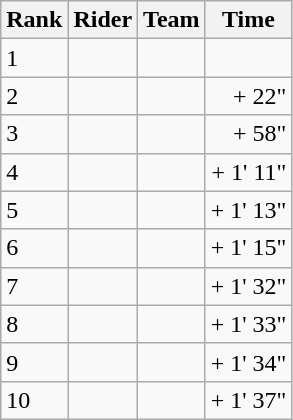<table class="wikitable">
<tr>
<th>Rank</th>
<th>Rider</th>
<th>Team</th>
<th>Time</th>
</tr>
<tr>
<td>1</td>
<td> </td>
<td></td>
<td align="right"></td>
</tr>
<tr>
<td>2</td>
<td></td>
<td></td>
<td align="right">+ 22"</td>
</tr>
<tr>
<td>3</td>
<td></td>
<td></td>
<td align="right">+ 58"</td>
</tr>
<tr>
<td>4</td>
<td></td>
<td></td>
<td align="right">+ 1' 11"</td>
</tr>
<tr>
<td>5</td>
<td></td>
<td></td>
<td align="right">+ 1' 13"</td>
</tr>
<tr>
<td>6</td>
<td></td>
<td></td>
<td align="right">+ 1' 15"</td>
</tr>
<tr>
<td>7</td>
<td></td>
<td></td>
<td align="right">+ 1' 32"</td>
</tr>
<tr>
<td>8</td>
<td> </td>
<td></td>
<td align="right">+ 1' 33"</td>
</tr>
<tr>
<td>9</td>
<td></td>
<td></td>
<td align="right">+ 1' 34"</td>
</tr>
<tr>
<td>10</td>
<td></td>
<td></td>
<td align="right">+ 1' 37"</td>
</tr>
</table>
